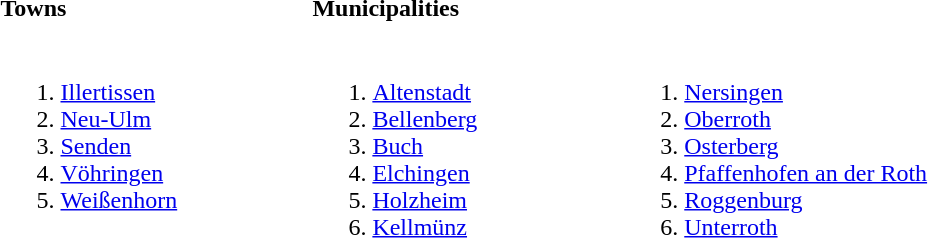<table>
<tr>
<th align=left width=33%>Towns</th>
<th align=left width=33%>Municipalities</th>
<th align=left width=33%></th>
</tr>
<tr valign=top>
<td><br><ol><li><a href='#'>Illertissen</a></li><li><a href='#'>Neu-Ulm</a></li><li><a href='#'>Senden</a></li><li><a href='#'>Vöhringen</a></li><li><a href='#'>Weißenhorn</a></li></ol></td>
<td><br><ol><li><a href='#'>Altenstadt</a></li><li><a href='#'>Bellenberg</a></li><li><a href='#'>Buch</a></li><li><a href='#'>Elchingen</a></li><li><a href='#'>Holzheim</a></li><li><a href='#'>Kellmünz</a></li></ol></td>
<td><br><ol>
<li><a href='#'>Nersingen</a>
<li><a href='#'>Oberroth</a>
<li><a href='#'>Osterberg</a>
<li><a href='#'>Pfaffenhofen an der Roth</a>
<li><a href='#'>Roggenburg</a>
<li><a href='#'>Unterroth</a>
</ol></td>
</tr>
</table>
